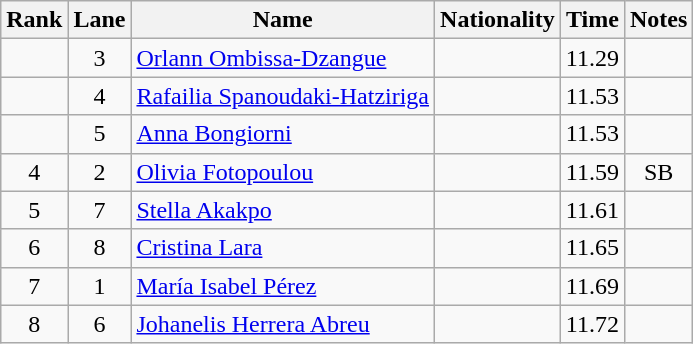<table class="wikitable sortable" style="text-align:center">
<tr>
<th>Rank</th>
<th>Lane</th>
<th>Name</th>
<th>Nationality</th>
<th>Time</th>
<th>Notes</th>
</tr>
<tr>
<td></td>
<td>3</td>
<td align=left><a href='#'>Orlann Ombissa-Dzangue</a></td>
<td align=left></td>
<td>11.29</td>
<td></td>
</tr>
<tr>
<td></td>
<td>4</td>
<td align=left><a href='#'>Rafailia Spanoudaki-Hatziriga</a></td>
<td align=left></td>
<td>11.53</td>
<td></td>
</tr>
<tr>
<td></td>
<td>5</td>
<td align=left><a href='#'>Anna Bongiorni</a></td>
<td align=left></td>
<td>11.53</td>
<td></td>
</tr>
<tr>
<td>4</td>
<td>2</td>
<td align=left><a href='#'>Olivia Fotopoulou</a></td>
<td align=left></td>
<td>11.59</td>
<td>SB</td>
</tr>
<tr>
<td>5</td>
<td>7</td>
<td align=left><a href='#'>Stella Akakpo</a></td>
<td align=left></td>
<td>11.61</td>
<td></td>
</tr>
<tr>
<td>6</td>
<td>8</td>
<td align=left><a href='#'>Cristina Lara</a></td>
<td align=left></td>
<td>11.65</td>
<td></td>
</tr>
<tr>
<td>7</td>
<td>1</td>
<td align=left><a href='#'>María Isabel Pérez</a></td>
<td align=left></td>
<td>11.69</td>
<td></td>
</tr>
<tr>
<td>8</td>
<td>6</td>
<td align=left><a href='#'>Johanelis Herrera Abreu</a></td>
<td align=left></td>
<td>11.72</td>
<td></td>
</tr>
</table>
